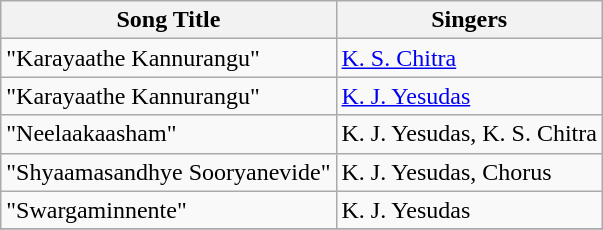<table class="wikitable">
<tr>
<th>Song Title</th>
<th>Singers</th>
</tr>
<tr>
<td>"Karayaathe Kannurangu"</td>
<td><a href='#'>K. S. Chitra</a></td>
</tr>
<tr>
<td>"Karayaathe Kannurangu"</td>
<td><a href='#'>K. J. Yesudas</a></td>
</tr>
<tr>
<td>"Neelaakaasham"</td>
<td>K. J. Yesudas, K. S. Chitra</td>
</tr>
<tr>
<td>"Shyaamasandhye Sooryanevide"</td>
<td>K. J. Yesudas, Chorus</td>
</tr>
<tr>
<td>"Swargaminnente"</td>
<td>K. J. Yesudas</td>
</tr>
<tr>
</tr>
</table>
